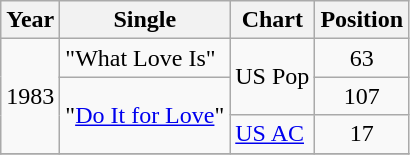<table class="wikitable">
<tr>
<th>Year</th>
<th>Single</th>
<th>Chart</th>
<th>Position</th>
</tr>
<tr>
<td rowspan="3">1983</td>
<td rowspan="1">"What Love Is"</td>
<td rowspan="2">US Pop</td>
<td align="center">63</td>
</tr>
<tr>
<td rowspan="2">"<a href='#'>Do It for Love</a>"</td>
<td align="center">107</td>
</tr>
<tr>
<td><a href='#'>US AC</a></td>
<td align="center">17</td>
</tr>
<tr>
</tr>
</table>
